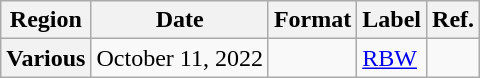<table class="wikitable plainrowheaders">
<tr>
<th>Region</th>
<th>Date</th>
<th>Format</th>
<th>Label</th>
<th>Ref.</th>
</tr>
<tr>
<th scope="row">Various</th>
<td>October 11, 2022</td>
<td></td>
<td><a href='#'>RBW</a></td>
<td></td>
</tr>
</table>
